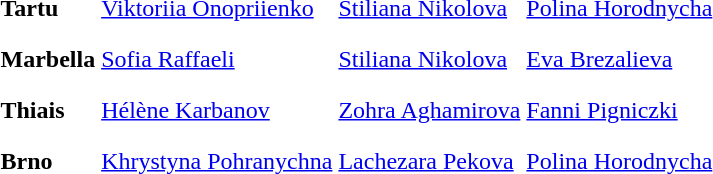<table>
<tr>
<th scope=row style="text-align:left">Tartu</th>
<td style="height:30px;"> <a href='#'>Viktoriia Onopriienko</a></td>
<td style="height:30px;"> <a href='#'>Stiliana Nikolova</a></td>
<td style="height:30px;"> <a href='#'>Polina Horodnycha</a></td>
</tr>
<tr>
<th scope=row style="text-align:left">Marbella</th>
<td style="height:30px;"> <a href='#'>Sofia Raffaeli</a></td>
<td style="height:30px;"> <a href='#'>Stiliana Nikolova</a></td>
<td style="height:30px;"> <a href='#'>Eva Brezalieva</a></td>
</tr>
<tr>
<th scope=row style="text-align:left">Thiais</th>
<td style="height:30px;"> <a href='#'>Hélène Karbanov</a></td>
<td style="height:30px;"> <a href='#'>Zohra Aghamirova</a></td>
<td style="height:30px;"> <a href='#'>Fanni Pigniczki</a></td>
</tr>
<tr>
<th scope=row style="text-align:left">Brno</th>
<td style="height:30px;"> <a href='#'>Khrystyna Pohranychna</a></td>
<td style="height:30px;"> <a href='#'>Lachezara Pekova</a></td>
<td style="height:30px;"> <a href='#'>Polina Horodnycha</a></td>
</tr>
<tr>
</tr>
</table>
